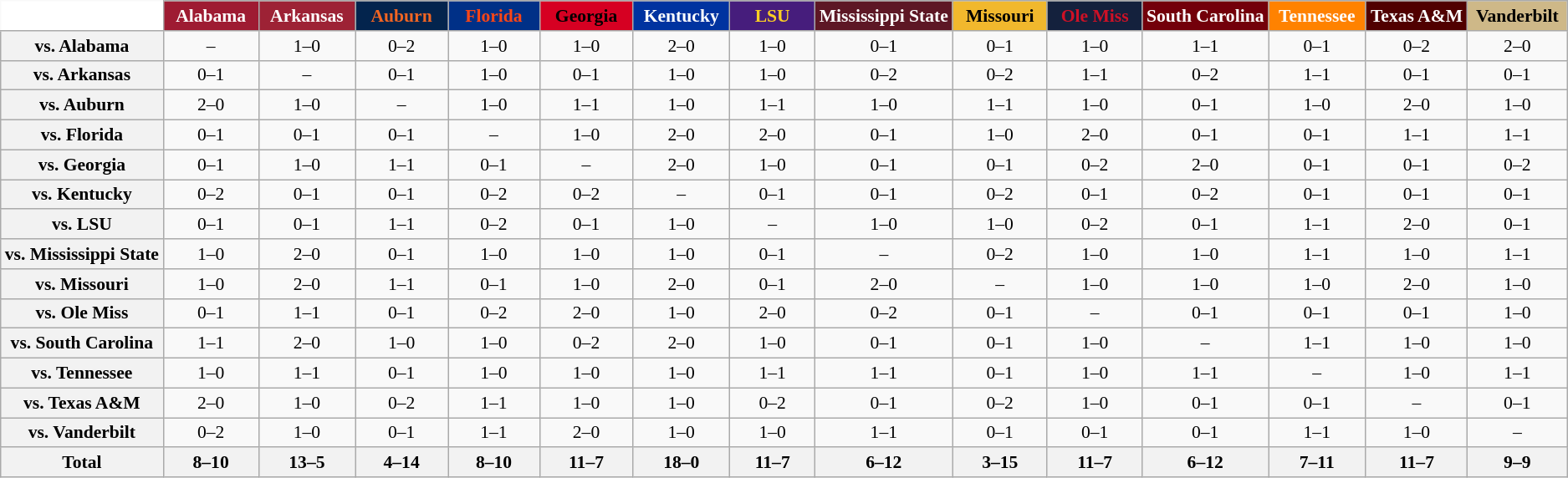<table class="wikitable" style="white-space:nowrap;font-size:90%;">
<tr>
<th colspan=1 style="background:white; border-top-style:hidden; border-left-style:hidden;"   width=75> </th>
<th style="background:#9E1B32; color:#FFFFFF;"  width=75>Alabama</th>
<th style="background:#9D2235; color:#FFFFFF;"  width=75>Arkansas</th>
<th style="background:#03244D; color:#F26522;"  width=75>Auburn</th>
<th style="background:#003087; color:#FA4616;"  width=75>Florida</th>
<th style="background:#D60022; color:#000000;"  width=75>Georgia</th>
<th style="background:#0033A0; color:#FFFFFF;"  width=75>Kentucky</th>
<th style="background:#461D7C; color:#FDD023;"  width=75>LSU</th>
<th style="background:#5D1725; color:#FFFFFF;"  width=75>Mississippi State</th>
<th style="background:#F1B82D; color:#000000;"  width=75>Missouri</th>
<th style="background:#14213D; color:#CE1126;"  width=75>Ole Miss</th>
<th style="background:#73000A; color:#FFFFFF;"  width=75>South Carolina</th>
<th style="background:#FF8200; color:#FFFFFF;"  width=75>Tennessee</th>
<th style="background:#500000; color:#FFFFFF;"  width=75>Texas A&M</th>
<th style="background:#CEB888; color:#000000;"  width=75>Vanderbilt</th>
</tr>
<tr style="text-align:center;">
<th>vs. Alabama</th>
<td>–</td>
<td>1–0</td>
<td>0–2</td>
<td>1–0</td>
<td>1–0</td>
<td>2–0</td>
<td>1–0</td>
<td>0–1</td>
<td>0–1</td>
<td>1–0</td>
<td>1–1</td>
<td>0–1</td>
<td>0–2</td>
<td>2–0</td>
</tr>
<tr style="text-align:center;">
<th>vs. Arkansas</th>
<td>0–1</td>
<td>–</td>
<td>0–1</td>
<td>1–0</td>
<td>0–1</td>
<td>1–0</td>
<td>1–0</td>
<td>0–2</td>
<td>0–2</td>
<td>1–1</td>
<td>0–2</td>
<td>1–1</td>
<td>0–1</td>
<td>0–1</td>
</tr>
<tr style="text-align:center;">
<th>vs. Auburn</th>
<td>2–0</td>
<td>1–0</td>
<td>–</td>
<td>1–0</td>
<td>1–1</td>
<td>1–0</td>
<td>1–1</td>
<td>1–0</td>
<td>1–1</td>
<td>1–0</td>
<td>0–1</td>
<td>1–0</td>
<td>2–0</td>
<td>1–0</td>
</tr>
<tr style="text-align:center;">
<th>vs. Florida</th>
<td>0–1</td>
<td>0–1</td>
<td>0–1</td>
<td>–</td>
<td>1–0</td>
<td>2–0</td>
<td>2–0</td>
<td>0–1</td>
<td>1–0</td>
<td>2–0</td>
<td>0–1</td>
<td>0–1</td>
<td>1–1</td>
<td>1–1</td>
</tr>
<tr style="text-align:center;">
<th>vs. Georgia</th>
<td>0–1</td>
<td>1–0</td>
<td>1–1</td>
<td>0–1</td>
<td>–</td>
<td>2–0</td>
<td>1–0</td>
<td>0–1</td>
<td>0–1</td>
<td>0–2</td>
<td>2–0</td>
<td>0–1</td>
<td>0–1</td>
<td>0–2</td>
</tr>
<tr style="text-align:center;">
<th>vs. Kentucky</th>
<td>0–2</td>
<td>0–1</td>
<td>0–1</td>
<td>0–2</td>
<td>0–2</td>
<td>–</td>
<td>0–1</td>
<td>0–1</td>
<td>0–2</td>
<td>0–1</td>
<td>0–2</td>
<td>0–1</td>
<td>0–1</td>
<td>0–1</td>
</tr>
<tr style="text-align:center;">
<th>vs. LSU</th>
<td>0–1</td>
<td>0–1</td>
<td>1–1</td>
<td>0–2</td>
<td>0–1</td>
<td>1–0</td>
<td>–</td>
<td>1–0</td>
<td>1–0</td>
<td>0–2</td>
<td>0–1</td>
<td>1–1</td>
<td>2–0</td>
<td>0–1</td>
</tr>
<tr style="text-align:center;">
<th>vs. Mississippi State</th>
<td>1–0</td>
<td>2–0</td>
<td>0–1</td>
<td>1–0</td>
<td>1–0</td>
<td>1–0</td>
<td>0–1</td>
<td>–</td>
<td>0–2</td>
<td>1–0</td>
<td>1–0</td>
<td>1–1</td>
<td>1–0</td>
<td>1–1</td>
</tr>
<tr style="text-align:center;">
<th>vs. Missouri</th>
<td>1–0</td>
<td>2–0</td>
<td>1–1</td>
<td>0–1</td>
<td>1–0</td>
<td>2–0</td>
<td>0–1</td>
<td>2–0</td>
<td>–</td>
<td>1–0</td>
<td>1–0</td>
<td>1–0</td>
<td>2–0</td>
<td>1–0</td>
</tr>
<tr style="text-align:center;">
<th>vs. Ole Miss</th>
<td>0–1</td>
<td>1–1</td>
<td>0–1</td>
<td>0–2</td>
<td>2–0</td>
<td>1–0</td>
<td>2–0</td>
<td>0–2</td>
<td>0–1</td>
<td>–</td>
<td>0–1</td>
<td>0–1</td>
<td>0–1</td>
<td>1–0</td>
</tr>
<tr style="text-align:center;">
<th>vs. South Carolina</th>
<td>1–1</td>
<td>2–0</td>
<td>1–0</td>
<td>1–0</td>
<td>0–2</td>
<td>2–0</td>
<td>1–0</td>
<td>0–1</td>
<td>0–1</td>
<td>1–0</td>
<td>–</td>
<td>1–1</td>
<td>1–0</td>
<td>1–0</td>
</tr>
<tr style="text-align:center;">
<th>vs. Tennessee</th>
<td>1–0</td>
<td>1–1</td>
<td>0–1</td>
<td>1–0</td>
<td>1–0</td>
<td>1–0</td>
<td>1–1</td>
<td>1–1</td>
<td>0–1</td>
<td>1–0</td>
<td>1–1</td>
<td>–</td>
<td>1–0</td>
<td>1–1</td>
</tr>
<tr style="text-align:center;">
<th>vs. Texas A&M</th>
<td>2–0</td>
<td>1–0</td>
<td>0–2</td>
<td>1–1</td>
<td>1–0</td>
<td>1–0</td>
<td>0–2</td>
<td>0–1</td>
<td>0–2</td>
<td>1–0</td>
<td>0–1</td>
<td>0–1</td>
<td>–</td>
<td>0–1</td>
</tr>
<tr style="text-align:center;">
<th>vs. Vanderbilt</th>
<td>0–2</td>
<td>1–0</td>
<td>0–1</td>
<td>1–1</td>
<td>2–0</td>
<td>1–0</td>
<td>1–0</td>
<td>1–1</td>
<td>0–1</td>
<td>0–1</td>
<td>0–1</td>
<td>1–1</td>
<td>1–0</td>
<td>–<br></td>
</tr>
<tr style="text-align:center;">
<th>Total</th>
<th>8–10</th>
<th>13–5</th>
<th>4–14</th>
<th>8–10</th>
<th>11–7</th>
<th>18–0</th>
<th>11–7</th>
<th>6–12</th>
<th>3–15</th>
<th>11–7</th>
<th>6–12</th>
<th>7–11</th>
<th>11–7</th>
<th>9–9</th>
</tr>
</table>
